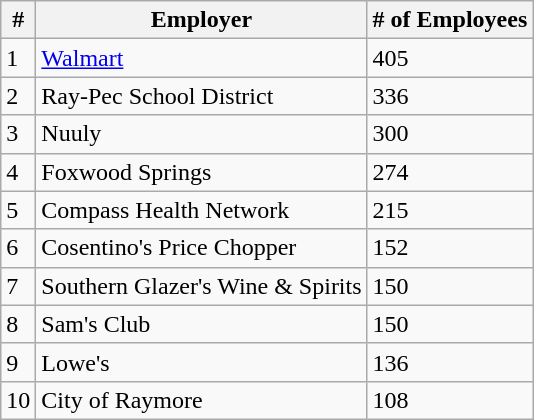<table class="wikitable">
<tr>
<th>#</th>
<th>Employer</th>
<th># of Employees</th>
</tr>
<tr>
<td>1</td>
<td><a href='#'>Walmart</a></td>
<td>405</td>
</tr>
<tr>
<td>2</td>
<td>Ray-Pec School District</td>
<td>336</td>
</tr>
<tr>
<td>3</td>
<td>Nuuly</td>
<td>300</td>
</tr>
<tr>
<td>4</td>
<td>Foxwood Springs</td>
<td>274</td>
</tr>
<tr>
<td>5</td>
<td>Compass Health Network</td>
<td>215</td>
</tr>
<tr>
<td>6</td>
<td>Cosentino's Price Chopper</td>
<td>152</td>
</tr>
<tr>
<td>7</td>
<td>Southern Glazer's Wine & Spirits</td>
<td>150</td>
</tr>
<tr>
<td>8</td>
<td>Sam's Club</td>
<td>150</td>
</tr>
<tr>
<td>9</td>
<td>Lowe's</td>
<td>136</td>
</tr>
<tr>
<td>10</td>
<td>City of Raymore</td>
<td>108</td>
</tr>
</table>
